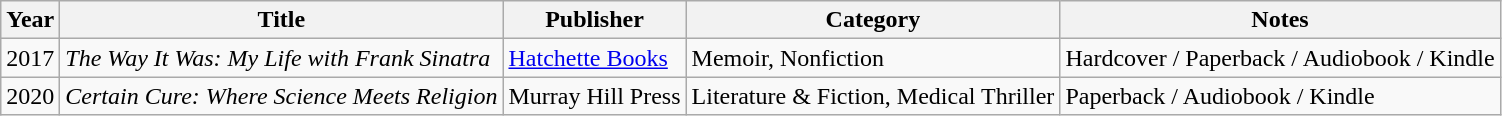<table class="wikitable sortable">
<tr>
<th>Year</th>
<th>Title</th>
<th>Publisher</th>
<th>Category</th>
<th class="unsortable">Notes</th>
</tr>
<tr>
<td>2017</td>
<td><em>The Way It Was: My Life with Frank Sinatra</em></td>
<td><a href='#'>Hatchette Books</a></td>
<td>Memoir, Nonfiction</td>
<td>Hardcover / Paperback / Audiobook / Kindle </td>
</tr>
<tr>
<td>2020</td>
<td><em>Certain Cure: Where Science Meets Religion</em></td>
<td>Murray Hill Press</td>
<td>Literature & Fiction, Medical Thriller</td>
<td>Paperback / Audiobook / Kindle </td>
</tr>
</table>
